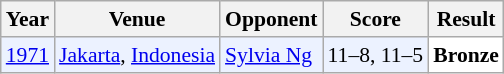<table class="sortable wikitable" style="font-size: 90%;">
<tr>
<th>Year</th>
<th>Venue</th>
<th>Opponent</th>
<th>Score</th>
<th>Result</th>
</tr>
<tr style="background:#ECF2FF">
<td align="center"><a href='#'>1971</a></td>
<td align="left"><a href='#'>Jakarta</a>, <a href='#'>Indonesia</a></td>
<td align="left"> <a href='#'>Sylvia Ng</a></td>
<td align="left">11–8, 11–5</td>
<td style="text-align:left; background:white"> <strong>Bronze</strong></td>
</tr>
</table>
